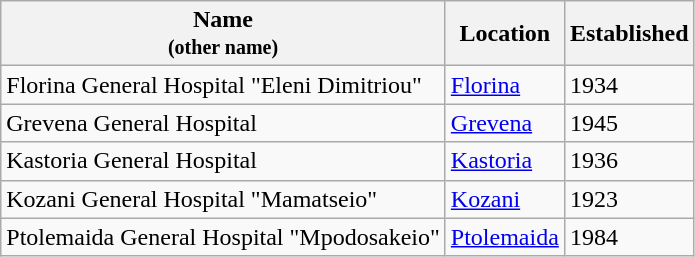<table class="wikitable sortable stripe">
<tr>
<th>Name<br> <small>(other name)</small></th>
<th>Location</th>
<th>Established</th>
</tr>
<tr>
<td>Florina General Hospital "Eleni Dimitriou"</td>
<td><a href='#'>Florina</a></td>
<td>1934</td>
</tr>
<tr>
<td>Grevena General Hospital</td>
<td><a href='#'>Grevena</a></td>
<td>1945</td>
</tr>
<tr>
<td>Kastoria General Hospital</td>
<td><a href='#'>Kastoria</a></td>
<td>1936</td>
</tr>
<tr>
<td>Kozani General Hospital "Mamatseio"</td>
<td><a href='#'>Kozani</a></td>
<td>1923</td>
</tr>
<tr>
<td>Ptolemaida General Hospital "Mpodosakeio"</td>
<td><a href='#'>Ptolemaida</a></td>
<td>1984</td>
</tr>
</table>
